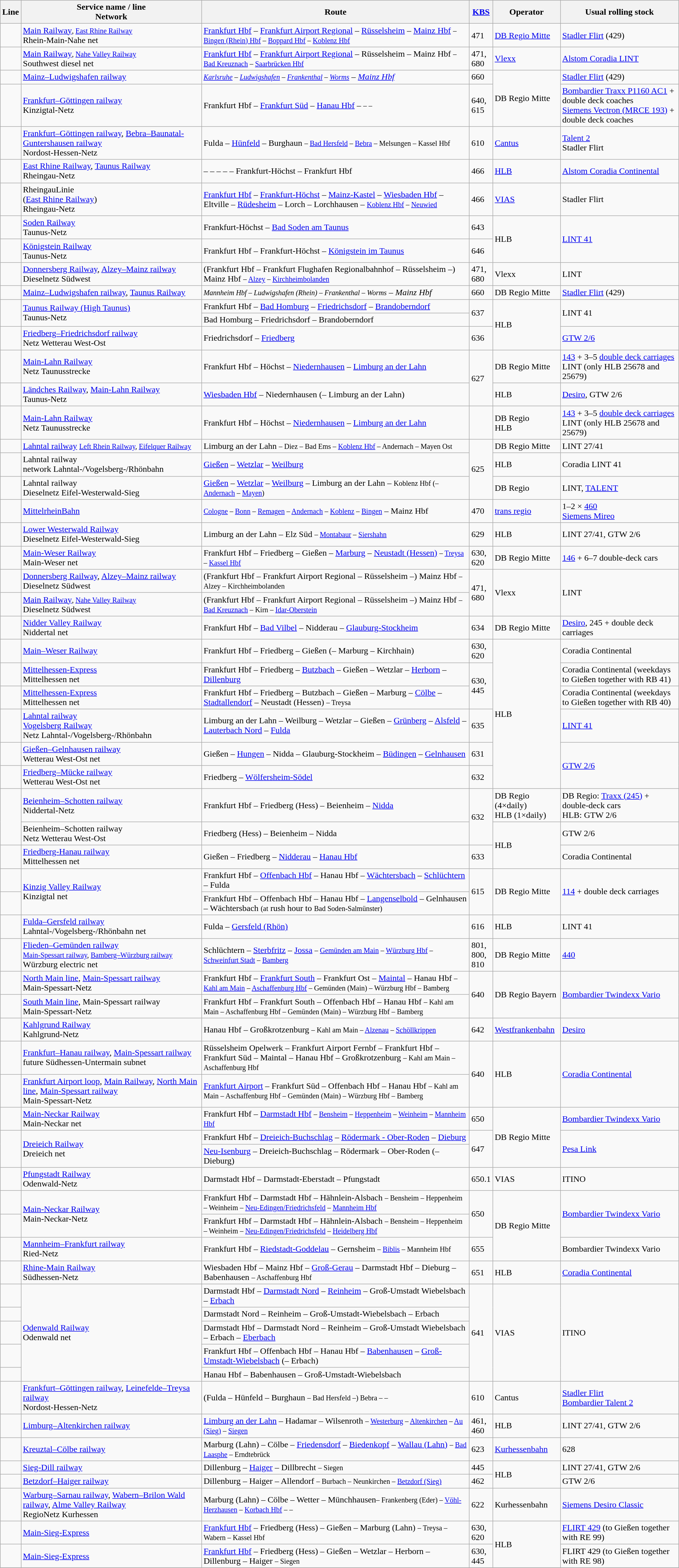<table class="wikitable" style="width:100%;">
<tr>
<th>Line</th>
<th>Service name / line<br>Network</th>
<th>Route</th>
<th style="width:20px;"><a href='#'>KBS</a></th>
<th>Operator</th>
<th>Usual rolling stock</th>
</tr>
<tr>
<td></td>
<td><a href='#'>Main Railway</a><small>, <a href='#'>East Rhine Railway</a></small><br>Rhein-Main-Nahe net</td>
<td><a href='#'>Frankfurt Hbf</a> – <a href='#'>Frankfurt Airport Regional</a> – <a href='#'>Rüsselsheim</a> – <a href='#'>Mainz Hbf</a>  <small>– <a href='#'>Bingen (Rhein) Hbf</a> – <a href='#'>Boppard Hbf</a> –  <a href='#'>Koblenz Hbf</a> </small></td>
<td>471</td>
<td><a href='#'>DB Regio Mitte</a></td>
<td><a href='#'>Stadler Flirt</a> (429)</td>
</tr>
<tr>
<td></td>
<td><a href='#'>Main Railway</a><small>, <a href='#'>Nahe Valley Railway</a></small><br> Southwest diesel net</td>
<td><a href='#'>Frankfurt Hbf</a> – <a href='#'>Frankfurt Airport Regional</a> – Rüsselsheim – Mainz Hbf  <small>– <a href='#'>Bad Kreuznach</a> – <a href='#'>Saarbrücken Hbf</a></small></td>
<td>471, 680</td>
<td><a href='#'>Vlexx</a></td>
<td><a href='#'>Alstom Coradia LINT</a></td>
</tr>
<tr>
<td></td>
<td><a href='#'>Mainz–Ludwigshafen railway</a></td>
<td><em><small><a href='#'>Karlsruhe</a> – <a href='#'>Ludwigshafen</a> – <a href='#'>Frankenthal</a> – <a href='#'>Worms</a></small> – <a href='#'>Mainz Hbf</a></em></td>
<td>660</td>
<td rowspan="2">DB Regio Mitte</td>
<td><a href='#'>Stadler Flirt</a> (429)</td>
</tr>
<tr>
<td></td>
<td><a href='#'>Frankfurt–Göttingen railway</a><br>Kinzigtal-Netz</td>
<td>Frankfurt Hbf – <a href='#'>Frankfurt Süd</a> – <a href='#'>Hanau Hbf</a> –  <small>–  – </small></td>
<td>640, 615</td>
<td><a href='#'>Bombardier Traxx P1160 AC1</a> + double deck coaches<br><a href='#'>Siemens Vectron (MRCE 193)</a> + double deck coaches</td>
</tr>
<tr>
<td></td>
<td><a href='#'>Frankfurt–Göttingen railway</a>, <a href='#'>Bebra–Baunatal-Guntershausen railway</a><br>Nordost-Hessen-Netz</td>
<td>Fulda – <a href='#'>Hünfeld</a> – Burghaun <small>– <a href='#'>Bad Hersfeld</a> – <a href='#'>Bebra</a> – Melsungen – Kassel Hbf</small></td>
<td>610</td>
<td><a href='#'>Cantus</a></td>
<td><a href='#'>Talent 2</a><br>Stadler Flirt</td>
</tr>
<tr>
<td></td>
<td><a href='#'>East Rhine Railway</a>, <a href='#'>Taunus Railway</a><br>Rheingau-Netz</td>
<td> –  –  –  –  – Frankfurt-Höchst – Frankfurt Hbf</td>
<td>466</td>
<td><a href='#'>HLB</a></td>
<td><a href='#'>Alstom Coradia Continental</a></td>
</tr>
<tr>
<td></td>
<td>RheingauLinie<br>(<a href='#'>East Rhine Railway</a>)<br>Rheingau-Netz</td>
<td><a href='#'>Frankfurt Hbf</a> – <a href='#'>Frankfurt-Höchst</a> – <a href='#'>Mainz-Kastel</a> – <a href='#'>Wiesbaden Hbf</a> – Eltville – <a href='#'>Rüdesheim</a> – Lorch – Lorchhausen – <small><a href='#'>Koblenz Hbf</a> – <a href='#'>Neuwied</a></small></td>
<td>466</td>
<td><a href='#'>VIAS</a></td>
<td>Stadler Flirt</td>
</tr>
<tr>
<td></td>
<td><a href='#'>Soden Railway</a><br>Taunus-Netz</td>
<td>Frankfurt-Höchst – <a href='#'>Bad Soden am Taunus</a></td>
<td>643</td>
<td rowspan=2>HLB</td>
<td rowspan=2><a href='#'>LINT 41</a></td>
</tr>
<tr>
<td></td>
<td><a href='#'>Königstein Railway</a><br>Taunus-Netz</td>
<td>Frankfurt Hbf – Frankfurt-Höchst – <a href='#'>Königstein im Taunus</a></td>
<td>646</td>
</tr>
<tr>
<td></td>
<td><a href='#'>Donnersberg Railway</a>, <a href='#'>Alzey–Mainz railway</a><br> Dieselnetz Südwest</td>
<td>(Frankfurt Hbf – Frankfurt Flughafen Regionalbahnhof – Rüsselsheim –) Mainz Hbf <small>– <a href='#'>Alzey</a> – <a href='#'>Kirchheimbolanden</a> </small></td>
<td>471, 680</td>
<td>Vlexx</td>
<td>LINT</td>
</tr>
<tr>
<td></td>
<td><a href='#'>Mainz–Ludwigshafen railway</a>, <a href='#'>Taunus Railway</a></td>
<td><em><small>Mannheim Hbf – Ludwigshafen (Rhein) – Frankenthal – Worms</small> – Mainz Hbf</em></td>
<td>660</td>
<td>DB Regio Mitte</td>
<td><a href='#'>Stadler Flirt</a> (429)</td>
</tr>
<tr>
<td rowspan=2></td>
<td rowspan=2><a href='#'>Taunus Railway (High Taunus)</a><br>Taunus-Netz</td>
<td>Frankfurt Hbf – <a href='#'>Bad Homburg</a> – <a href='#'>Friedrichsdorf</a> – <a href='#'>Brandoberndorf</a></td>
<td rowspan=2>637</td>
<td rowspan=3>HLB</td>
<td rowspan=2>LINT 41</td>
</tr>
<tr>
<td>Bad Homburg – Friedrichsdorf – Brandoberndorf</td>
</tr>
<tr>
<td></td>
<td><a href='#'>Friedberg–Friedrichsdorf railway</a><br>Netz Wetterau West-Ost</td>
<td>Friedrichsdorf – <a href='#'>Friedberg</a></td>
<td>636</td>
<td><a href='#'>GTW 2/6</a></td>
</tr>
<tr>
<td></td>
<td><a href='#'>Main-Lahn Railway</a><br>Netz Taunusstrecke</td>
<td>Frankfurt Hbf – Höchst – <a href='#'>Niedernhausen</a> – <a href='#'>Limburg an der Lahn</a></td>
<td rowspan=2>627</td>
<td>DB Regio Mitte</td>
<td><a href='#'>143</a> + 3–5 <a href='#'>double deck carriages</a><br>LINT (only HLB 25678 and 25679)</td>
</tr>
<tr>
<td></td>
<td><a href='#'>Ländches Railway</a>, <a href='#'>Main-Lahn Railway</a><br>Taunus-Netz</td>
<td><a href='#'>Wiesbaden Hbf</a> – Niedernhausen (– Limburg an der Lahn)</td>
<td>HLB</td>
<td><a href='#'>Desiro</a>, GTW 2/6</td>
</tr>
<tr>
<td></td>
<td><a href='#'>Main-Lahn Railway</a><br>Netz Taunusstrecke</td>
<td>Frankfurt Hbf – Höchst – <a href='#'>Niedernhausen</a> – <a href='#'>Limburg an der Lahn</a></td>
<td></td>
<td>DB Regio<br>HLB</td>
<td><a href='#'>143</a> + 3–5 <a href='#'>double deck carriages</a><br>LINT (only HLB 25678 and 25679)</td>
</tr>
<tr>
<td></td>
<td><a href='#'>Lahntal railway</a> <small><a href='#'>Left Rhein Railway</a>, <a href='#'>Eifelquer Railway</a></small></td>
<td>Limburg an der Lahn <small>– Diez – Bad Ems – <a href='#'>Koblenz Hbf</a> – Andernach – Mayen Ost</small></td>
<td rowspan=3>625</td>
<td>DB Regio Mitte</td>
<td>LINT 27/41</td>
</tr>
<tr>
<td></td>
<td>Lahntal railway<br>network Lahntal-/Vogelsberg-/Rhönbahn</td>
<td><a href='#'>Gießen</a> – <a href='#'>Wetzlar</a> – <a href='#'>Weilburg</a></td>
<td>HLB</td>
<td>Coradia LINT 41</td>
</tr>
<tr>
<td></td>
<td>Lahntal railway<br>Dieselnetz Eifel-Westerwald-Sieg</td>
<td><a href='#'>Gießen</a> – <a href='#'>Wetzlar</a> – <a href='#'>Weilburg</a> – Limburg an der Lahn – <small>Koblenz Hbf (– <a href='#'>Andernach</a> – <a href='#'>Mayen</a>) </small></td>
<td>DB Regio</td>
<td>LINT, <a href='#'>TALENT</a></td>
</tr>
<tr>
<td></td>
<td><a href='#'>MittelrheinBahn</a></td>
<td><small><a href='#'>Cologne</a> – <a href='#'>Bonn</a> – <a href='#'>Remagen</a> – <a href='#'>Andernach</a> – <a href='#'>Koblenz</a> – <a href='#'>Bingen</a></small> – Mainz Hbf</td>
<td>470</td>
<td><a href='#'>trans regio</a></td>
<td>1–2 × <a href='#'>460</a><br><a href='#'>Siemens Mireo</a></td>
</tr>
<tr>
<td></td>
<td><a href='#'>Lower Westerwald Railway</a><br>Dieselnetz Eifel-Westerwald-Sieg</td>
<td>Limburg an der Lahn – Elz Süd <small>– <a href='#'>Montabaur</a> – <a href='#'>Siershahn</a></small></td>
<td>629</td>
<td>HLB</td>
<td>LINT 27/41, GTW 2/6</td>
</tr>
<tr>
<td></td>
<td><a href='#'>Main-Weser Railway</a><br>Main-Weser net</td>
<td>Frankfurt Hbf – Friedberg – Gießen – <a href='#'>Marburg</a> – <a href='#'>Neustadt (Hessen)</a> <small>– <a href='#'>Treysa</a> – <a href='#'>Kassel Hbf</a></small></td>
<td>630, 620</td>
<td>DB Regio Mitte</td>
<td><a href='#'>146</a> + 6–7 double-deck cars</td>
</tr>
<tr>
<td></td>
<td><a href='#'>Donnersberg Railway</a>, <a href='#'>Alzey–Mainz railway</a><br> Dieselnetz Südwest</td>
<td>(Frankfurt Hbf – Frankfurt Airport Regional – Rüsselsheim –) Mainz Hbf <small>– Alzey – Kirchheimbolanden </small></td>
<td rowspan=2>471, 680</td>
<td rowspan=2>Vlexx</td>
<td rowspan=2>LINT</td>
</tr>
<tr>
<td></td>
<td><a href='#'>Main Railway</a><small>, <a href='#'>Nahe Valley Railway</a></small><br> Dieselnetz Südwest</td>
<td>(Frankfurt Hbf – Frankfurt Airport Regional – Rüsselsheim –) Mainz Hbf <small>– <a href='#'>Bad Kreuznach</a> – Kirn – <a href='#'>Idar-Oberstein</a> </small></td>
</tr>
<tr>
<td></td>
<td><a href='#'>Nidder Valley Railway</a><br>Niddertal net</td>
<td>Frankfurt Hbf – <a href='#'>Bad Vilbel</a> – Nidderau – <a href='#'>Glauburg-Stockheim</a></td>
<td>634</td>
<td>DB Regio Mitte</td>
<td><a href='#'>Desiro</a>, 245 + double deck carriages</td>
</tr>
<tr>
<td></td>
<td><a href='#'>Main–Weser Railway</a></td>
<td>Frankfurt Hbf – Friedberg – Gießen (– Marburg – Kirchhain)</td>
<td>630, 620</td>
<td rowspan="6">HLB</td>
<td>Coradia Continental</td>
</tr>
<tr>
<td></td>
<td><a href='#'>Mittelhessen-Express</a><br>Mittelhessen net</td>
<td>Frankfurt Hbf – Friedberg – <a href='#'>Butzbach</a> – Gießen – Wetzlar – <a href='#'>Herborn</a> – <a href='#'>Dillenburg</a></td>
<td rowspan=2>630, 445</td>
<td>Coradia Continental (weekdays to Gießen together with RB 41)</td>
</tr>
<tr>
<td></td>
<td><a href='#'>Mittelhessen-Express</a><br>Mittelhessen net</td>
<td>Frankfurt Hbf – Friedberg – Butzbach – Gießen – Marburg – <a href='#'>Cölbe</a> – <a href='#'>Stadtallendorf</a> – Neustadt (Hessen) <small>– Treysa</small></td>
<td>Coradia Continental (weekdays to Gießen together with RB 40)</td>
</tr>
<tr>
<td></td>
<td><a href='#'>Lahntal railway</a><br><a href='#'>Vogelsberg Railway</a><br>Netz Lahntal-/Vogelsberg-/Rhönbahn</td>
<td>Limburg an der Lahn – Weilburg – Wetzlar – Gießen – <a href='#'>Grünberg</a> – <a href='#'>Alsfeld</a> – <a href='#'>Lauterbach Nord</a> – <a href='#'>Fulda</a></td>
<td>635</td>
<td><a href='#'>LINT 41</a></td>
</tr>
<tr>
<td></td>
<td><a href='#'>Gießen–Gelnhausen railway</a><br>Wetterau West-Ost net</td>
<td>Gießen – <a href='#'>Hungen</a> – Nidda – Glauburg-Stockheim – <a href='#'>Büdingen</a> – <a href='#'>Gelnhausen</a></td>
<td>631</td>
<td rowspan=2><a href='#'>GTW 2/6</a></td>
</tr>
<tr>
<td></td>
<td><a href='#'>Friedberg–Mücke railway</a><br>Wetterau West-Ost net</td>
<td>Friedberg – <a href='#'>Wölfersheim-Södel</a></td>
<td>632</td>
</tr>
<tr>
<td rowspan=2></td>
<td><a href='#'>Beienheim–Schotten railway</a><br>Niddertal-Netz</td>
<td>Frankfurt Hbf – Friedberg (Hess) – Beienheim – <a href='#'>Nidda</a></td>
<td rowspan=2>632</td>
<td>DB Regio (4×daily) <br> HLB (1×daily)</td>
<td>DB Regio: <a href='#'>Traxx (245)</a> + double-deck cars<br>HLB: GTW 2/6</td>
</tr>
<tr>
<td>Beienheim–Schotten railway<br>Netz Wetterau West-Ost</td>
<td>Friedberg (Hess) – Beienheim – Nidda</td>
<td rowspan="2">HLB</td>
<td>GTW 2/6</td>
</tr>
<tr>
<td></td>
<td><a href='#'>Friedberg-Hanau railway</a><br>Mittelhessen net</td>
<td>Gießen – Friedberg – <a href='#'>Nidderau</a> – <a href='#'>Hanau Hbf</a></td>
<td>633</td>
<td>Coradia Continental</td>
</tr>
<tr>
<td></td>
<td rowspan=2><a href='#'>Kinzig Valley Railway</a><br>Kinzigtal net</td>
<td>Frankfurt Hbf – <a href='#'>Offenbach Hbf</a> – Hanau Hbf – <a href='#'>Wächtersbach</a> – <a href='#'>Schlüchtern</a> – Fulda</td>
<td rowspan=2>615</td>
<td rowspan=2>DB Regio Mitte</td>
<td rowspan="2"><a href='#'>114</a> + double deck carriages<br></td>
</tr>
<tr>
<td></td>
<td>Frankfurt Hbf – Offenbach Hbf – Hanau Hbf – <a href='#'>Langenselbold</a> – Gelnhausen – Wächtersbach  <small>(at</small> rush hour to <small>Bad Soden-Salmünster)</small></td>
</tr>
<tr>
<td></td>
<td><a href='#'>Fulda–Gersfeld railway</a><br>Lahntal-/Vogelsberg-/Rhönbahn net</td>
<td>Fulda – <a href='#'>Gersfeld (Rhön)</a></td>
<td>616</td>
<td>HLB</td>
<td>LINT 41</td>
</tr>
<tr>
<td></td>
<td><a href='#'>Flieden–Gemünden railway</a><br><small><a href='#'>Main-Spessart railway</a>, <a href='#'>Bamberg–Würzburg railway</a></small><br>Würzburg electric net</td>
<td>Schlüchtern – <a href='#'>Sterbfritz</a> – <a href='#'>Jossa</a> <small>– <a href='#'>Gemünden am Main</a> – <a href='#'>Würzburg Hbf</a> – <a href='#'>Schweinfurt Stadt</a> – <a href='#'>Bamberg</a></small></td>
<td>801,<br>800,<br>810</td>
<td>DB Regio Mitte</td>
<td><a href='#'>440</a></td>
</tr>
<tr>
<td></td>
<td><a href='#'>North Main line</a>, <a href='#'>Main-Spessart railway</a><br>Main-Spessart-Netz</td>
<td>Frankfurt Hbf – <a href='#'>Frankfurt South</a> – Frankfurt Ost – <a href='#'>Maintal</a> – Hanau Hbf <small>– <a href='#'>Kahl am Main</a> – <a href='#'>Aschaffenburg Hbf</a> – Gemünden (Main) – Würzburg Hbf – Bamberg</small></td>
<td rowspan=2>640</td>
<td rowspan=2>DB Regio Bayern</td>
<td rowspan=2><a href='#'>Bombardier Twindexx Vario</a></td>
</tr>
<tr>
<td></td>
<td><a href='#'>South Main line</a>, Main-Spessart railway<br>Main-Spessart-Netz</td>
<td>Frankfurt Hbf – Frankfurt South – Offenbach Hbf – Hanau Hbf <small>– Kahl am Main – Aschaffenburg Hbf – Gemünden (Main) – Würzburg Hbf – Bamberg</small></td>
</tr>
<tr>
<td></td>
<td><a href='#'>Kahlgrund Railway</a><br>Kahlgrund-Netz</td>
<td>Hanau Hbf – Großkrotzenburg <small>– Kahl am Main – <a href='#'>Alzenau</a> – <a href='#'>Schöllkrippen</a></small></td>
<td>642</td>
<td><a href='#'>Westfrankenbahn</a></td>
<td><a href='#'>Desiro</a></td>
</tr>
<tr>
<td></td>
<td><a href='#'>Frankfurt–Hanau railway</a>, <a href='#'>Main-Spessart railway</a><br> future Südhessen-Untermain subnet</td>
<td>Rüsselsheim Opelwerk – Frankfurt Airport Fernbf – Frankfurt Hbf – Frankfurt Süd – Maintal – Hanau Hbf – Großkrotzenburg <small>– Kahl am Main – Aschaffenburg Hbf</small></td>
<td rowspan=2>640</td>
<td rowspan=2>HLB</td>
<td rowspan=2><a href='#'>Coradia Continental</a></td>
</tr>
<tr>
<td></td>
<td><a href='#'>Frankfurt Airport loop</a>, <a href='#'>Main Railway</a>, <a href='#'>North Main line</a>, <a href='#'>Main-Spessart railway</a><br>Main-Spessart-Netz</td>
<td><a href='#'>Frankfurt Airport</a> – Frankfurt Süd – Offenbach Hbf – Hanau Hbf <small>– Kahl am Main – Aschaffenburg Hbf – Gemünden (Main) – Würzburg Hbf – Bamberg</small></td>
</tr>
<tr>
<td></td>
<td><a href='#'>Main-Neckar Railway</a><br>Main-Neckar net</td>
<td>Frankfurt Hbf – <a href='#'>Darmstadt Hbf</a> <small>– <a href='#'>Bensheim</a> – <a href='#'>Heppenheim</a> – <a href='#'>Weinheim</a> – <a href='#'>Mannheim Hbf</a></small></td>
<td>650</td>
<td rowspan=3>DB Regio Mitte</td>
<td><a href='#'>Bombardier Twindexx Vario</a></td>
</tr>
<tr>
<td rowspan=2></td>
<td rowspan=2><a href='#'>Dreieich Railway</a><br>Dreieich net</td>
<td>Frankfurt Hbf – <a href='#'>Dreieich-Buchschlag</a> – <a href='#'>Rödermark - Ober-Roden</a> – <a href='#'>Dieburg</a></td>
<td rowspan=2>647</td>
<td rowspan=2><a href='#'>Pesa Link</a></td>
</tr>
<tr>
<td><a href='#'>Neu-Isenburg</a> – Dreieich-Buchschlag – Rödermark – Ober-Roden (– Dieburg)</td>
</tr>
<tr>
<td></td>
<td><a href='#'>Pfungstadt Railway</a><br>Odenwald-Netz</td>
<td>Darmstadt Hbf – Darmstadt-Eberstadt – Pfungstadt</td>
<td>650.1</td>
<td>VIAS</td>
<td>ITINO</td>
</tr>
<tr>
<td></td>
<td rowspan=2><a href='#'>Main-Neckar Railway</a><br>Main-Neckar-Netz</td>
<td>Frankfurt Hbf – Darmstadt Hbf – Hähnlein-Alsbach <small>– Bensheim – Heppenheim – Weinheim – <a href='#'>Neu-Edingen/Friedrichsfeld</a> – <a href='#'>Mannheim Hbf</a></small></td>
<td rowspan=2>650</td>
<td rowspan=3>DB Regio Mitte</td>
<td rowspan=2><a href='#'>Bombardier Twindexx Vario</a></td>
</tr>
<tr>
<td></td>
<td>Frankfurt Hbf – Darmstadt Hbf – Hähnlein-Alsbach <small>– Bensheim – Heppenheim – Weinheim – <a href='#'>Neu-Edingen/Friedrichsfeld</a> – <a href='#'>Heidelberg Hbf</a></small></td>
</tr>
<tr>
<td></td>
<td><a href='#'>Mannheim–Frankfurt railway</a><br>Ried-Netz</td>
<td>Frankfurt Hbf – <a href='#'>Riedstadt-Goddelau</a> – Gernsheim <small>– <a href='#'>Biblis</a> – Mannheim Hbf</small></td>
<td>655</td>
<td>Bombardier Twindexx Vario</td>
</tr>
<tr>
<td></td>
<td><a href='#'>Rhine-Main Railway</a><br>Südhessen-Netz</td>
<td>Wiesbaden Hbf – Mainz Hbf – <a href='#'>Groß-Gerau</a> – Darmstadt Hbf – Dieburg – Babenhausen <small>– Aschaffenburg Hbf</small></td>
<td>651</td>
<td>HLB</td>
<td><a href='#'>Coradia Continental</a></td>
</tr>
<tr>
<td></td>
<td rowspan=5><a href='#'>Odenwald Railway</a><br>Odenwald net</td>
<td>Darmstadt Hbf – <a href='#'>Darmstadt Nord</a> – <a href='#'>Reinheim</a> – Groß-Umstadt Wiebelsbach – <a href='#'>Erbach</a></td>
<td rowspan=5>641</td>
<td rowspan=5>VIAS</td>
<td rowspan=5>ITINO</td>
</tr>
<tr>
<td></td>
<td>Darmstadt Nord – Reinheim – Groß-Umstadt-Wiebelsbach – Erbach</td>
</tr>
<tr>
<td></td>
<td>Darmstadt Hbf – Darmstadt Nord – Reinheim – Groß-Umstadt Wiebelsbach – Erbach – <a href='#'>Eberbach</a></td>
</tr>
<tr>
<td></td>
<td>Frankfurt Hbf – Offenbach Hbf – Hanau Hbf – <a href='#'>Babenhausen</a> – <a href='#'>Groß-Umstadt-Wiebelsbach</a> (– Erbach)</td>
</tr>
<tr>
<td></td>
<td>Hanau Hbf – Babenhausen – Groß-Umstadt-Wiebelsbach</td>
</tr>
<tr>
<td></td>
<td><a href='#'>Frankfurt–Göttingen railway</a>, <a href='#'>Leinefelde–Treysa railway</a><br>Nordost-Hessen-Netz</td>
<td>(Fulda – Hünfeld – Burghaun <small>– Bad Hersfeld –) Bebra –  – </small></td>
<td>610</td>
<td>Cantus</td>
<td><a href='#'>Stadler Flirt</a><br><a href='#'>Bombardier Talent 2</a></td>
</tr>
<tr>
<td></td>
<td><a href='#'>Limburg–Altenkirchen railway</a></td>
<td><a href='#'>Limburg an der Lahn</a> – Hadamar – Wilsenroth <small>– <a href='#'>Westerburg</a> – <a href='#'>Altenkirchen</a> – <a href='#'>Au (Sieg)</a> – <a href='#'>Siegen</a></small></td>
<td>461,<br>460</td>
<td>HLB</td>
<td>LINT 27/41, GTW 2/6</td>
</tr>
<tr>
<td></td>
<td><a href='#'>Kreuztal–Cölbe railway</a></td>
<td>Marburg (Lahn) – Cölbe – <a href='#'>Friedensdorf</a> – <a href='#'>Biedenkopf</a> – <a href='#'>Wallau (Lahn)</a> <small>– <a href='#'>Bad Laasphe</a> – Erndtebrück</small></td>
<td>623</td>
<td><a href='#'>Kurhessenbahn</a></td>
<td>628</td>
</tr>
<tr>
<td></td>
<td><a href='#'>Sieg-Dill railway</a></td>
<td>Dillenburg – <a href='#'>Haiger</a> – Dillbrecht <small>– Siegen</small></td>
<td>445</td>
<td rowspan=2>HLB</td>
<td>LINT 27/41, GTW 2/6</td>
</tr>
<tr>
<td></td>
<td><a href='#'>Betzdorf–Haiger railway</a></td>
<td>Dillenburg – Haiger – Allendorf <small>– Burbach – Neunkirchen – <a href='#'>Betzdorf (Sieg)</a></small></td>
<td>462</td>
<td>GTW 2/6</td>
</tr>
<tr>
<td><br></td>
<td><a href='#'>Warburg–Sarnau railway</a>, <a href='#'>Wabern–Brilon Wald railway</a>, <a href='#'>Alme Valley Railway</a><br>RegioNetz Kurhessen</td>
<td>Marburg (Lahn) – Cölbe – Wetter – Münchhausen<small>– Frankenberg (Eder) – <a href='#'>Vöhl-Herzhausen</a> – <a href='#'>Korbach Hbf</a> –  – </small></td>
<td>622</td>
<td>Kurhessenbahn</td>
<td><a href='#'>Siemens Desiro Classic</a></td>
</tr>
<tr>
<td></td>
<td><a href='#'>Main-Sieg-Express</a></td>
<td><a href='#'>Frankfurt Hbf</a> – Friedberg (Hess) – Gießen – Marburg (Lahn) <small>– Treysa – Wabern – Kassel Hbf</small></td>
<td>630,<br>620</td>
<td rowspan=2>HLB</td>
<td><a href='#'>FLIRT 429</a> (to Gießen together with RE 99)</td>
</tr>
<tr>
<td></td>
<td><a href='#'>Main-Sieg-Express</a></td>
<td><a href='#'>Frankfurt Hbf</a> – Friedberg (Hess) – Gießen – Wetzlar – Herborn – Dillenburg – Haiger <small>– Siegen</small></td>
<td>630,<br>445</td>
<td>FLIRT 429 (to Gießen together with RE 98)</td>
</tr>
<tr>
</tr>
</table>
